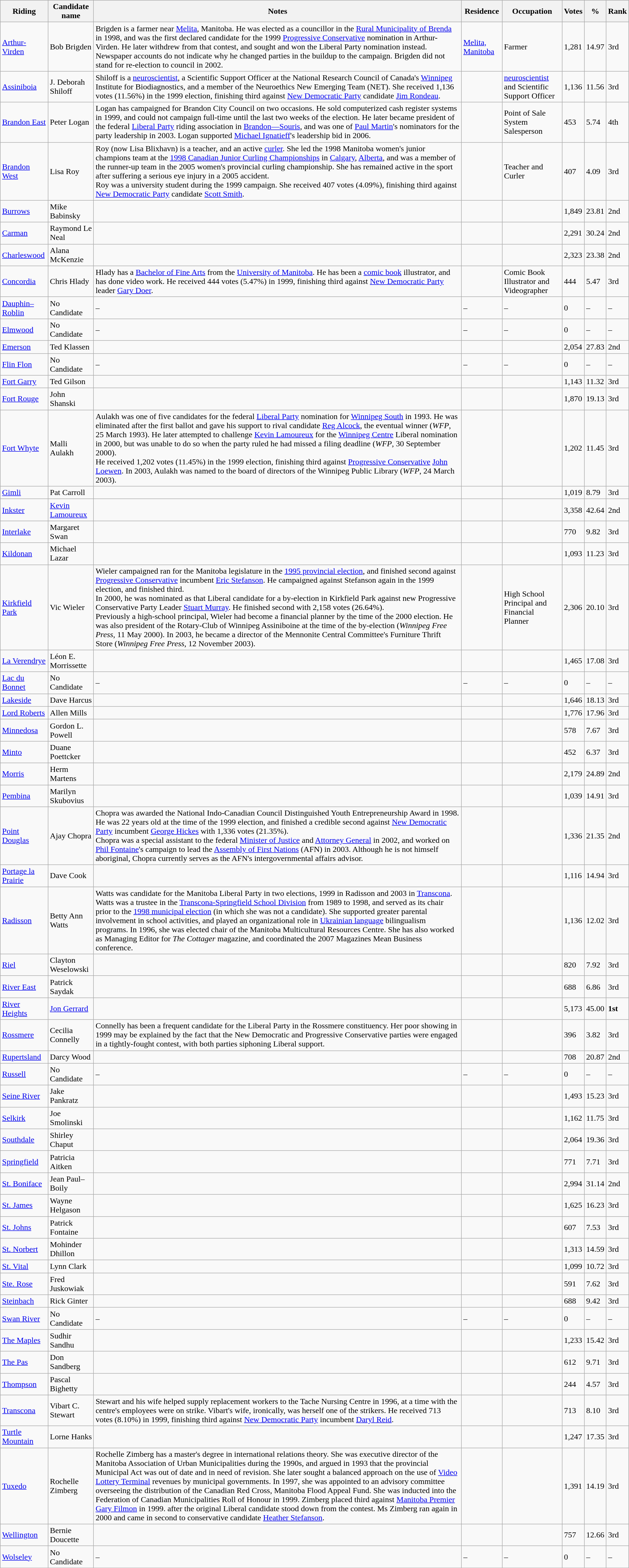<table class="wikitable">
<tr>
<th>Riding</th>
<th>Candidate name</th>
<th>Notes</th>
<th>Residence</th>
<th>Occupation</th>
<th>Votes</th>
<th>%</th>
<th>Rank</th>
</tr>
<tr>
<td><a href='#'>Arthur-Virden</a></td>
<td>Bob Brigden</td>
<td>Brigden is a farmer near <a href='#'>Melita</a>, Manitoba.  He was elected as a councillor in the <a href='#'>Rural Municipality of Brenda</a> in 1998, and was the first declared candidate for the 1999 <a href='#'>Progressive Conservative</a> nomination in Arthur-Virden.  He later withdrew from that contest, and sought and won the Liberal Party nomination instead.  Newspaper accounts do not indicate why he changed parties in the buildup to the campaign.  Brigden did not stand for re-election to council in 2002.</td>
<td><a href='#'>Melita, Manitoba</a></td>
<td>Farmer</td>
<td>1,281</td>
<td>14.97</td>
<td>3rd</td>
</tr>
<tr>
<td><a href='#'>Assiniboia</a></td>
<td>J. Deborah Shiloff</td>
<td>Shiloff is a <a href='#'>neuroscientist</a>, a Scientific Support Officer at the National Research Council of Canada's <a href='#'>Winnipeg</a> Institute for Biodiagnostics, and a member of the Neuroethics New Emerging Team (NET). She received 1,136 votes (11.56%) in the 1999 election, finishing third against <a href='#'>New Democratic Party</a> candidate <a href='#'>Jim Rondeau</a>.</td>
<td></td>
<td><a href='#'>neuroscientist</a> and Scientific Support Officer</td>
<td>1,136</td>
<td>11.56</td>
<td>3rd</td>
</tr>
<tr>
<td><a href='#'>Brandon East</a></td>
<td>Peter Logan</td>
<td>Logan has campaigned for Brandon City Council on two occasions.  He sold computerized cash register systems in 1999, and could not campaign full-time until the last two weeks of the election.  He later became president of the federal <a href='#'>Liberal Party</a> riding association in <a href='#'>Brandon—Souris</a>, and was one of <a href='#'>Paul Martin</a>'s nominators for the party leadership in 2003.  Logan supported <a href='#'>Michael Ignatieff</a>'s leadership bid in 2006.</td>
<td></td>
<td>Point of Sale System Salesperson</td>
<td>453</td>
<td>5.74</td>
<td>4th</td>
</tr>
<tr>
<td><a href='#'>Brandon West</a></td>
<td>Lisa Roy</td>
<td>Roy (now Lisa Blixhavn) is a teacher, and an active <a href='#'>curler</a>.  She led the 1998 Manitoba women's junior champions team at the <a href='#'>1998 Canadian Junior Curling Championships</a> in <a href='#'>Calgary</a>, <a href='#'>Alberta</a>, and was a member of the runner-up team in the 2005 women's provincial curling championship.  She has remained active in the sport after suffering a serious eye injury in a 2005 accident.<br>Roy was a university student during the 1999 campaign.  She received 407 votes (4.09%), finishing third against <a href='#'>New Democratic Party</a> candidate <a href='#'>Scott Smith</a>.</td>
<td></td>
<td>Teacher and Curler</td>
<td>407</td>
<td>4.09</td>
<td>3rd</td>
</tr>
<tr>
<td><a href='#'>Burrows</a></td>
<td>Mike Babinsky</td>
<td></td>
<td></td>
<td></td>
<td>1,849</td>
<td>23.81</td>
<td>2nd</td>
</tr>
<tr>
<td><a href='#'>Carman</a></td>
<td>Raymond Le Neal</td>
<td></td>
<td></td>
<td></td>
<td>2,291</td>
<td>30.24</td>
<td>2nd</td>
</tr>
<tr>
<td><a href='#'>Charleswood</a></td>
<td>Alana McKenzie</td>
<td></td>
<td></td>
<td></td>
<td>2,323</td>
<td>23.38</td>
<td>2nd</td>
</tr>
<tr>
<td><a href='#'>Concordia</a></td>
<td>Chris Hlady</td>
<td>Hlady has a <a href='#'>Bachelor of Fine Arts</a> from the <a href='#'>University of Manitoba</a>.  He has been a <a href='#'>comic book</a> illustrator, and has done video work.  He received 444 votes (5.47%) in 1999, finishing third against <a href='#'>New Democratic Party</a> leader <a href='#'>Gary Doer</a>.</td>
<td></td>
<td>Comic Book Illustrator and Videographer</td>
<td>444</td>
<td>5.47</td>
<td>3rd</td>
</tr>
<tr>
<td><a href='#'>Dauphin–Roblin</a></td>
<td>No Candidate</td>
<td>–</td>
<td>–</td>
<td>–</td>
<td>0</td>
<td>–</td>
<td>–</td>
</tr>
<tr>
<td><a href='#'>Elmwood</a></td>
<td>No Candidate</td>
<td>–</td>
<td>–</td>
<td>–</td>
<td>0</td>
<td>–</td>
<td>–</td>
</tr>
<tr>
<td><a href='#'>Emerson</a></td>
<td>Ted Klassen</td>
<td></td>
<td></td>
<td></td>
<td>2,054</td>
<td>27.83</td>
<td>2nd</td>
</tr>
<tr>
<td><a href='#'>Flin Flon</a></td>
<td>No Candidate</td>
<td>–</td>
<td>–</td>
<td>–</td>
<td>0</td>
<td>–</td>
<td>–</td>
</tr>
<tr>
<td><a href='#'>Fort Garry</a></td>
<td>Ted Gilson</td>
<td></td>
<td></td>
<td></td>
<td>1,143</td>
<td>11.32</td>
<td>3rd</td>
</tr>
<tr>
<td><a href='#'>Fort Rouge</a></td>
<td>John Shanski</td>
<td></td>
<td></td>
<td></td>
<td>1,870</td>
<td>19.13</td>
<td>3rd</td>
</tr>
<tr>
<td><a href='#'>Fort Whyte</a></td>
<td>Malli Aulakh</td>
<td>Aulakh was one of five candidates for the federal <a href='#'>Liberal Party</a> nomination for <a href='#'>Winnipeg South</a> in 1993.  He was eliminated after the first ballot and gave his support to rival candidate <a href='#'>Reg Alcock</a>, the eventual winner (<em>WFP</em>, 25 March 1993).  He later attempted to challenge <a href='#'>Kevin Lamoureux</a> for the <a href='#'>Winnipeg Centre</a> Liberal nomination in 2000, but was unable to do so when the party ruled he had missed a filing deadline (<em>WFP</em>, 30 September 2000).<br>He received 1,202 votes (11.45%) in the 1999 election, finishing third against <a href='#'>Progressive Conservative</a> <a href='#'>John Loewen</a>.  In 2003, Aulakh was named to the board of directors of the Winnipeg Public Library (<em>WFP</em>, 24 March 2003).</td>
<td></td>
<td></td>
<td>1,202</td>
<td>11.45</td>
<td>3rd</td>
</tr>
<tr>
<td><a href='#'>Gimli</a></td>
<td>Pat Carroll</td>
<td></td>
<td></td>
<td></td>
<td>1,019</td>
<td>8.79</td>
<td>3rd</td>
</tr>
<tr>
<td><a href='#'>Inkster</a></td>
<td><a href='#'>Kevin Lamoureux</a></td>
<td></td>
<td></td>
<td></td>
<td>3,358</td>
<td>42.64</td>
<td>2nd</td>
</tr>
<tr>
<td><a href='#'>Interlake</a></td>
<td>Margaret Swan</td>
<td></td>
<td></td>
<td></td>
<td>770</td>
<td>9.82</td>
<td>3rd</td>
</tr>
<tr>
<td><a href='#'>Kildonan</a></td>
<td>Michael Lazar</td>
<td></td>
<td></td>
<td></td>
<td>1,093</td>
<td>11.23</td>
<td>3rd</td>
</tr>
<tr>
<td><a href='#'>Kirkfield Park</a></td>
<td>Vic Wieler</td>
<td>Wieler campaigned ran for the Manitoba legislature in the <a href='#'>1995 provincial election</a>, and finished second against <a href='#'>Progressive Conservative</a> incumbent <a href='#'>Eric Stefanson</a>.  He campaigned against Stefanson again in the 1999 election, and finished third.<br>In 2000, he was nominated as that Liberal candidate for a by-election in Kirkfield Park against new Progressive Conservative Party Leader <a href='#'>Stuart Murray</a>.  He finished second with 2,158 votes (26.64%).<br>Previously a high-school principal, Wieler had become a financial planner by the time of the 2000 election.  He was also president of the Rotary-Club of Winnipeg Assiniboine at the time of the by-election (<em>Winnipeg Free Press</em>, 11 May 2000).  In 2003, he became a director of the Mennonite Central Committee's Furniture Thrift Store (<em>Winnipeg Free Press</em>, 12 November 2003).</td>
<td></td>
<td>High School Principal and Financial Planner</td>
<td>2,306</td>
<td>20.10</td>
<td>3rd</td>
</tr>
<tr>
<td><a href='#'>La Verendrye</a></td>
<td>Léon E. Morrissette</td>
<td></td>
<td></td>
<td></td>
<td>1,465</td>
<td>17.08</td>
<td>3rd</td>
</tr>
<tr>
<td><a href='#'>Lac du Bonnet</a></td>
<td>No Candidate</td>
<td>–</td>
<td>–</td>
<td>–</td>
<td>0</td>
<td>–</td>
<td>–</td>
</tr>
<tr>
<td><a href='#'>Lakeside</a></td>
<td>Dave Harcus</td>
<td></td>
<td></td>
<td></td>
<td>1,646</td>
<td>18.13</td>
<td>3rd</td>
</tr>
<tr>
<td><a href='#'>Lord Roberts</a></td>
<td>Allen Mills</td>
<td></td>
<td></td>
<td></td>
<td>1,776</td>
<td>17.96</td>
<td>3rd</td>
</tr>
<tr>
<td><a href='#'>Minnedosa</a></td>
<td>Gordon L. Powell</td>
<td></td>
<td></td>
<td></td>
<td>578</td>
<td>7.67</td>
<td>3rd</td>
</tr>
<tr>
<td><a href='#'>Minto</a></td>
<td>Duane Poettcker</td>
<td></td>
<td></td>
<td></td>
<td>452</td>
<td>6.37</td>
<td>3rd</td>
</tr>
<tr>
<td><a href='#'>Morris</a></td>
<td>Herm Martens</td>
<td></td>
<td></td>
<td></td>
<td>2,179</td>
<td>24.89</td>
<td>2nd</td>
</tr>
<tr>
<td><a href='#'>Pembina</a></td>
<td>Marilyn Skubovius</td>
<td></td>
<td></td>
<td></td>
<td>1,039</td>
<td>14.91</td>
<td>3rd</td>
</tr>
<tr>
<td><a href='#'>Point Douglas</a></td>
<td>Ajay Chopra</td>
<td>Chopra was awarded the National Indo-Canadian Council Distinguished Youth Entrepreneurship Award in 1998.  He was 22 years old at the time of the 1999 election, and finished a credible second against <a href='#'>New Democratic Party</a> incumbent <a href='#'>George Hickes</a> with 1,336 votes (21.35%).<br>Chopra was a special assistant to the federal <a href='#'>Minister of Justice</a> and <a href='#'>Attorney General</a> in 2002, and worked on <a href='#'>Phil Fontaine</a>'s campaign to lead the <a href='#'>Assembly of First Nations</a> (AFN) in 2003.  Although he is not himself aboriginal, Chopra currently serves as the AFN's intergovernmental affairs advisor.</td>
<td></td>
<td></td>
<td>1,336</td>
<td>21.35</td>
<td>2nd</td>
</tr>
<tr>
<td><a href='#'>Portage la Prairie</a></td>
<td>Dave Cook</td>
<td></td>
<td></td>
<td></td>
<td>1,116</td>
<td>14.94</td>
<td>3rd</td>
</tr>
<tr>
<td><a href='#'>Radisson</a></td>
<td>Betty Ann Watts</td>
<td>Watts was candidate for the Manitoba Liberal Party in two elections, 1999 in Radisson and 2003 in <a href='#'>Transcona</a>. Watts was a trustee in the <a href='#'>Transcona-Springfield School Division</a> from 1989 to 1998, and served as its chair prior to the <a href='#'>1998 municipal election</a> (in which she was not a candidate). She supported greater parental involvement in school activities, and played an organizational role in <a href='#'>Ukrainian language</a> bilingualism programs.  In 1996, she was elected chair of the Manitoba Multicultural Resources Centre. She has also worked as Managing Editor for <em>The Cottager</em> magazine, and coordinated the 2007 Magazines Mean Business conference.</td>
<td></td>
<td></td>
<td>1,136</td>
<td>12.02</td>
<td>3rd</td>
</tr>
<tr>
<td><a href='#'>Riel</a></td>
<td>Clayton Weselowski</td>
<td></td>
<td></td>
<td></td>
<td>820</td>
<td>7.92</td>
<td>3rd</td>
</tr>
<tr>
<td><a href='#'>River East</a></td>
<td>Patrick Saydak</td>
<td></td>
<td></td>
<td></td>
<td>688</td>
<td>6.86</td>
<td>3rd</td>
</tr>
<tr>
<td><a href='#'>River Heights</a></td>
<td><a href='#'>Jon Gerrard</a></td>
<td></td>
<td></td>
<td></td>
<td>5,173</td>
<td>45.00</td>
<td><strong>1st</strong></td>
</tr>
<tr>
<td><a href='#'>Rossmere</a></td>
<td>Cecilia Connelly</td>
<td>Connelly has been a frequent candidate for the Liberal Party in the Rossmere constituency. Her poor showing in 1999 may be explained by the fact that the New Democratic and Progressive Conservative parties were engaged in a tightly-fought contest, with both parties siphoning Liberal support.</td>
<td></td>
<td></td>
<td>396</td>
<td>3.82</td>
<td>3rd</td>
</tr>
<tr>
<td><a href='#'>Rupertsland</a></td>
<td>Darcy Wood</td>
<td></td>
<td></td>
<td></td>
<td>708</td>
<td>20.87</td>
<td>2nd</td>
</tr>
<tr>
<td><a href='#'>Russell</a></td>
<td>No Candidate</td>
<td>–</td>
<td>–</td>
<td>–</td>
<td>0</td>
<td>–</td>
<td>–</td>
</tr>
<tr>
<td><a href='#'>Seine River</a></td>
<td>Jake Pankratz</td>
<td></td>
<td></td>
<td></td>
<td>1,493</td>
<td>15.23</td>
<td>3rd</td>
</tr>
<tr>
<td><a href='#'>Selkirk</a></td>
<td>Joe Smolinski</td>
<td></td>
<td></td>
<td></td>
<td>1,162</td>
<td>11.75</td>
<td>3rd</td>
</tr>
<tr>
<td><a href='#'>Southdale</a></td>
<td>Shirley Chaput</td>
<td></td>
<td></td>
<td></td>
<td>2,064</td>
<td>19.36</td>
<td>3rd</td>
</tr>
<tr>
<td><a href='#'>Springfield</a></td>
<td>Patricia Aitken</td>
<td></td>
<td></td>
<td></td>
<td>771</td>
<td>7.71</td>
<td>3rd</td>
</tr>
<tr>
<td><a href='#'>St. Boniface</a></td>
<td>Jean Paul–Boily</td>
<td></td>
<td></td>
<td></td>
<td>2,994</td>
<td>31.14</td>
<td>2nd</td>
</tr>
<tr>
<td><a href='#'>St. James</a></td>
<td>Wayne Helgason</td>
<td></td>
<td></td>
<td></td>
<td>1,625</td>
<td>16.23</td>
<td>3rd</td>
</tr>
<tr>
<td><a href='#'>St. Johns</a></td>
<td>Patrick Fontaine</td>
<td></td>
<td></td>
<td></td>
<td>607</td>
<td>7.53</td>
<td>3rd</td>
</tr>
<tr>
<td><a href='#'>St. Norbert</a></td>
<td>Mohinder Dhillon</td>
<td></td>
<td></td>
<td></td>
<td>1,313</td>
<td>14.59</td>
<td>3rd</td>
</tr>
<tr>
<td><a href='#'>St. Vital</a></td>
<td>Lynn Clark</td>
<td></td>
<td></td>
<td></td>
<td>1,099</td>
<td>10.72</td>
<td>3rd</td>
</tr>
<tr>
<td><a href='#'>Ste. Rose</a></td>
<td>Fred Juskowiak</td>
<td></td>
<td></td>
<td></td>
<td>591</td>
<td>7.62</td>
<td>3rd</td>
</tr>
<tr>
<td><a href='#'>Steinbach</a></td>
<td>Rick Ginter</td>
<td></td>
<td></td>
<td></td>
<td>688</td>
<td>9.42</td>
<td>3rd</td>
</tr>
<tr>
<td><a href='#'>Swan River</a></td>
<td>No Candidate</td>
<td>–</td>
<td>–</td>
<td>–</td>
<td>0</td>
<td>–</td>
<td>–</td>
</tr>
<tr>
<td><a href='#'>The Maples</a></td>
<td>Sudhir Sandhu</td>
<td></td>
<td></td>
<td></td>
<td>1,233</td>
<td>15.42</td>
<td>3rd</td>
</tr>
<tr>
<td><a href='#'>The Pas</a></td>
<td>Don Sandberg</td>
<td></td>
<td></td>
<td></td>
<td>612</td>
<td>9.71</td>
<td>3rd</td>
</tr>
<tr>
<td><a href='#'>Thompson</a></td>
<td>Pascal Bighetty</td>
<td></td>
<td></td>
<td></td>
<td>244</td>
<td>4.57</td>
<td>3rd</td>
</tr>
<tr>
<td><a href='#'>Transcona</a></td>
<td>Vibart C. Stewart</td>
<td>Stewart and his wife helped supply replacement workers to the Tache Nursing Centre in 1996, at a time with the centre's employees were on strike.  Vibart's wife, ironically, was herself one of the strikers.  He received 713 votes (8.10%) in 1999, finishing third against <a href='#'>New Democratic Party</a> incumbent <a href='#'>Daryl Reid</a>.</td>
<td></td>
<td></td>
<td>713</td>
<td>8.10</td>
<td>3rd</td>
</tr>
<tr>
<td><a href='#'>Turtle Mountain</a></td>
<td>Lorne Hanks</td>
<td></td>
<td></td>
<td></td>
<td>1,247</td>
<td>17.35</td>
<td>3rd</td>
</tr>
<tr>
<td><a href='#'>Tuxedo</a></td>
<td>Rochelle Zimberg</td>
<td>Rochelle Zimberg has a master's degree in international relations theory. She was executive director of the Manitoba Association of Urban Municipalities during the 1990s, and argued in 1993 that the provincial Municipal Act was out of date and in need of revision.  She later sought a balanced approach on the use of <a href='#'>Video Lottery Terminal</a> revenues by municipal governments.  In 1997, she was appointed to an advisory committee overseeing the distribution of the Canadian Red Cross, Manitoba Flood Appeal Fund.  She was inducted into the Federation of Canadian Municipalities Roll of Honour in 1999.  Zimberg placed third against <a href='#'>Manitoba Premier</a> <a href='#'>Gary Filmon</a> in 1999. after the original Liberal candidate stood down from the contest. Ms Zimberg ran again in 2000 and came in second to conservative candidate <a href='#'>Heather Stefanson</a>.</td>
<td></td>
<td></td>
<td>1,391</td>
<td>14.19</td>
<td>3rd</td>
</tr>
<tr>
<td><a href='#'>Wellington</a></td>
<td>Bernie Doucette</td>
<td></td>
<td></td>
<td></td>
<td>757</td>
<td>12.66</td>
<td>3rd</td>
</tr>
<tr>
<td><a href='#'>Wolseley</a></td>
<td>No Candidate</td>
<td>–</td>
<td>–</td>
<td>–</td>
<td>0</td>
<td>–</td>
<td>–</td>
</tr>
<tr>
</tr>
</table>
